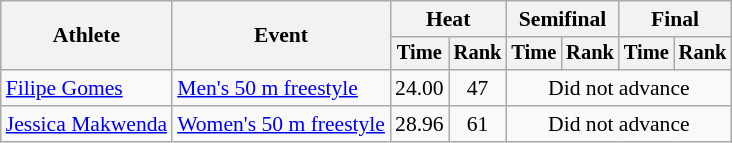<table class=wikitable style="font-size:90%">
<tr>
<th rowspan="2">Athlete</th>
<th rowspan="2">Event</th>
<th colspan="2">Heat</th>
<th colspan="2">Semifinal</th>
<th colspan="2">Final</th>
</tr>
<tr style="font-size:95%">
<th>Time</th>
<th>Rank</th>
<th>Time</th>
<th>Rank</th>
<th>Time</th>
<th>Rank</th>
</tr>
<tr align=center>
<td align=left><a href='#'>Filipe Gomes</a></td>
<td align=left><a href='#'>Men's 50 m freestyle</a></td>
<td>24.00</td>
<td>47</td>
<td colspan="4">Did not advance</td>
</tr>
<tr align=center>
<td align=left><a href='#'>Jessica Makwenda</a></td>
<td align=left><a href='#'>Women's 50 m freestyle</a></td>
<td>28.96</td>
<td>61</td>
<td colspan="4">Did not advance</td>
</tr>
</table>
